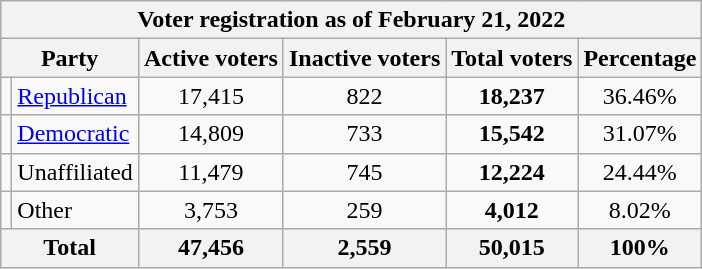<table class=wikitable>
<tr>
<th colspan = 6>Voter registration as of February 21, 2022</th>
</tr>
<tr>
<th colspan = 2>Party</th>
<th>Active voters</th>
<th>Inactive voters</th>
<th>Total voters</th>
<th>Percentage</th>
</tr>
<tr>
<td></td>
<td><a href='#'>Republican</a></td>
<td style="text-align:center;">17,415</td>
<td style="text-align:center;">822</td>
<td style="text-align:center;"><strong>18,237</strong></td>
<td style="text-align:center;">36.46%</td>
</tr>
<tr>
<td></td>
<td><a href='#'>Democratic</a></td>
<td style="text-align:center;">14,809</td>
<td style="text-align:center;">733</td>
<td style="text-align:center;"><strong>15,542</strong></td>
<td style="text-align:center;">31.07%</td>
</tr>
<tr>
<td></td>
<td>Unaffiliated</td>
<td style="text-align:center;">11,479</td>
<td style="text-align:center;">745</td>
<td style="text-align:center;"><strong>12,224</strong></td>
<td style="text-align:center;">24.44%</td>
</tr>
<tr>
<td></td>
<td>Other</td>
<td style="text-align:center;">3,753</td>
<td style="text-align:center;">259</td>
<td style="text-align:center;"><strong>4,012</strong></td>
<td style="text-align:center;">8.02%</td>
</tr>
<tr>
<th colspan = 2>Total</th>
<th style="text-align:center;">47,456</th>
<th style="text-align:center;">2,559</th>
<th style="text-align:center;"><strong>50,015</strong></th>
<th style="text-align:center;">100%</th>
</tr>
</table>
